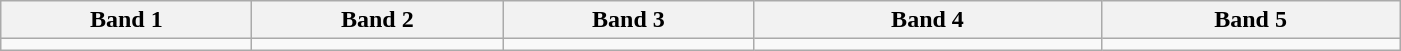<table class="wikitable">
<tr style="text-align:left">
<th style="width:10em">Band 1</th>
<th style="width:10em">Band 2</th>
<th style="width:10em">Band 3</th>
<th style="width:14em">Band 4</th>
<th style="width:12em">Band 5</th>
</tr>
<tr style="vertical-align:top">
<td></td>
<td></td>
<td></td>
<td></td>
<td></td>
</tr>
</table>
